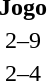<table>
<tr>
<th width=125></th>
<th width=auto>Jogo</th>
<th width=125></th>
</tr>
<tr>
<td align=right></td>
<td align=center>2–9</td>
<td align=left><strong></strong></td>
</tr>
<tr>
<td align=right></td>
<td align=center>2–4</td>
<td align=left><strong></strong></td>
</tr>
</table>
